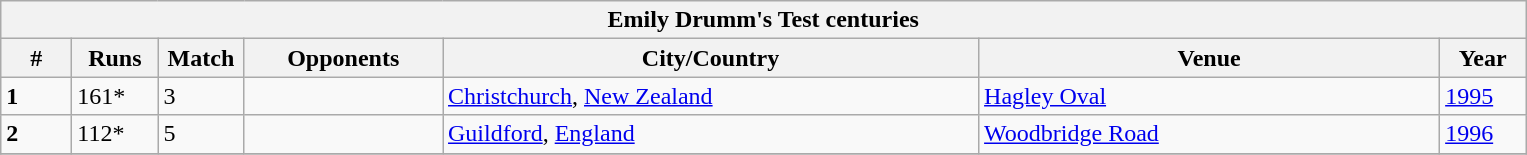<table class="wikitable">
<tr>
<th colspan="8">Emily Drumm's Test centuries</th>
</tr>
<tr>
<th style="width:40px;">#</th>
<th style="width:50px;">Runs</th>
<th style="width:50px;">Match</th>
<th style="width:125px;">Opponents</th>
<th style="width:350px;">City/Country</th>
<th style="width:300px;">Venue</th>
<th style="width:50px;">Year</th>
</tr>
<tr>
<td><strong>1</strong></td>
<td>161*</td>
<td>3</td>
<td></td>
<td><a href='#'>Christchurch</a>, <a href='#'>New Zealand</a></td>
<td><a href='#'>Hagley Oval</a></td>
<td><a href='#'>1995</a></td>
</tr>
<tr>
<td><strong>2</strong></td>
<td>112*</td>
<td>5</td>
<td></td>
<td><a href='#'>Guildford</a>, <a href='#'>England</a></td>
<td><a href='#'>Woodbridge Road</a></td>
<td><a href='#'>1996</a></td>
</tr>
<tr>
</tr>
</table>
